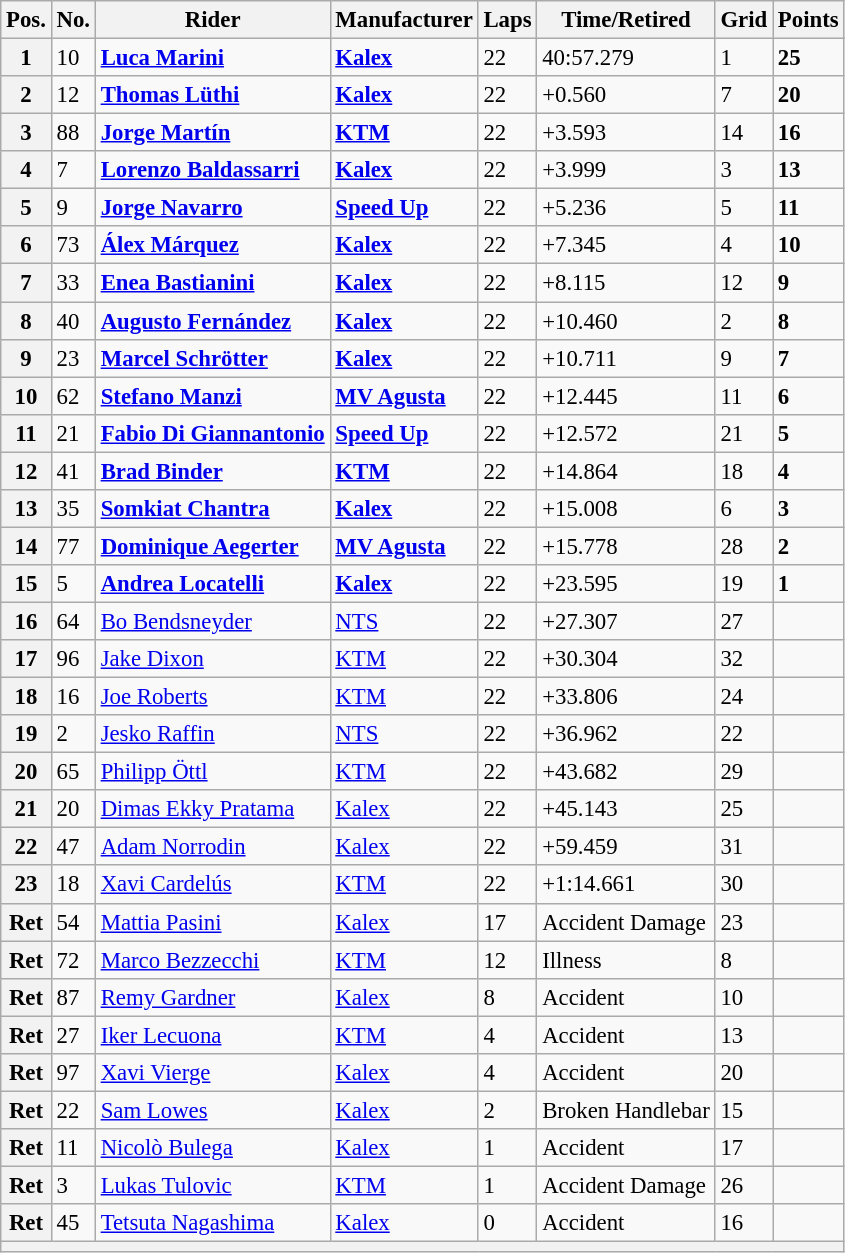<table class="wikitable" style="font-size: 95%;">
<tr>
<th>Pos.</th>
<th>No.</th>
<th>Rider</th>
<th>Manufacturer</th>
<th>Laps</th>
<th>Time/Retired</th>
<th>Grid</th>
<th>Points</th>
</tr>
<tr>
<th>1</th>
<td>10</td>
<td> <strong><a href='#'>Luca Marini</a></strong></td>
<td><strong><a href='#'>Kalex</a></strong></td>
<td>22</td>
<td>40:57.279</td>
<td>1</td>
<td><strong>25</strong></td>
</tr>
<tr>
<th>2</th>
<td>12</td>
<td> <strong><a href='#'>Thomas Lüthi</a></strong></td>
<td><strong><a href='#'>Kalex</a></strong></td>
<td>22</td>
<td>+0.560</td>
<td>7</td>
<td><strong>20</strong></td>
</tr>
<tr>
<th>3</th>
<td>88</td>
<td> <strong><a href='#'>Jorge Martín</a></strong></td>
<td><strong><a href='#'>KTM</a></strong></td>
<td>22</td>
<td>+3.593</td>
<td>14</td>
<td><strong>16</strong></td>
</tr>
<tr>
<th>4</th>
<td>7</td>
<td> <strong><a href='#'>Lorenzo Baldassarri</a></strong></td>
<td><strong><a href='#'>Kalex</a></strong></td>
<td>22</td>
<td>+3.999</td>
<td>3</td>
<td><strong>13</strong></td>
</tr>
<tr>
<th>5</th>
<td>9</td>
<td> <strong><a href='#'>Jorge Navarro</a></strong></td>
<td><strong><a href='#'>Speed Up</a></strong></td>
<td>22</td>
<td>+5.236</td>
<td>5</td>
<td><strong>11</strong></td>
</tr>
<tr>
<th>6</th>
<td>73</td>
<td> <strong><a href='#'>Álex Márquez</a></strong></td>
<td><strong><a href='#'>Kalex</a></strong></td>
<td>22</td>
<td>+7.345</td>
<td>4</td>
<td><strong>10</strong></td>
</tr>
<tr>
<th>7</th>
<td>33</td>
<td> <strong><a href='#'>Enea Bastianini</a></strong></td>
<td><strong><a href='#'>Kalex</a></strong></td>
<td>22</td>
<td>+8.115</td>
<td>12</td>
<td><strong>9</strong></td>
</tr>
<tr>
<th>8</th>
<td>40</td>
<td> <strong><a href='#'>Augusto Fernández</a></strong></td>
<td><strong><a href='#'>Kalex</a></strong></td>
<td>22</td>
<td>+10.460</td>
<td>2</td>
<td><strong>8</strong></td>
</tr>
<tr>
<th>9</th>
<td>23</td>
<td> <strong><a href='#'>Marcel Schrötter</a></strong></td>
<td><strong><a href='#'>Kalex</a></strong></td>
<td>22</td>
<td>+10.711</td>
<td>9</td>
<td><strong>7</strong></td>
</tr>
<tr>
<th>10</th>
<td>62</td>
<td> <strong><a href='#'>Stefano Manzi</a></strong></td>
<td><strong><a href='#'>MV Agusta</a></strong></td>
<td>22</td>
<td>+12.445</td>
<td>11</td>
<td><strong>6</strong></td>
</tr>
<tr>
<th>11</th>
<td>21</td>
<td> <strong><a href='#'>Fabio Di Giannantonio</a></strong></td>
<td><strong><a href='#'>Speed Up</a></strong></td>
<td>22</td>
<td>+12.572</td>
<td>21</td>
<td><strong>5</strong></td>
</tr>
<tr>
<th>12</th>
<td>41</td>
<td> <strong><a href='#'>Brad Binder</a></strong></td>
<td><strong><a href='#'>KTM</a></strong></td>
<td>22</td>
<td>+14.864</td>
<td>18</td>
<td><strong>4</strong></td>
</tr>
<tr>
<th>13</th>
<td>35</td>
<td> <strong><a href='#'>Somkiat Chantra</a></strong></td>
<td><strong><a href='#'>Kalex</a></strong></td>
<td>22</td>
<td>+15.008</td>
<td>6</td>
<td><strong>3</strong></td>
</tr>
<tr>
<th>14</th>
<td>77</td>
<td> <strong><a href='#'>Dominique Aegerter</a></strong></td>
<td><strong><a href='#'>MV Agusta</a></strong></td>
<td>22</td>
<td>+15.778</td>
<td>28</td>
<td><strong>2</strong></td>
</tr>
<tr>
<th>15</th>
<td>5</td>
<td> <strong><a href='#'>Andrea Locatelli</a></strong></td>
<td><strong><a href='#'>Kalex</a></strong></td>
<td>22</td>
<td>+23.595</td>
<td>19</td>
<td><strong>1</strong></td>
</tr>
<tr>
<th>16</th>
<td>64</td>
<td> <a href='#'>Bo Bendsneyder</a></td>
<td><a href='#'>NTS</a></td>
<td>22</td>
<td>+27.307</td>
<td>27</td>
<td></td>
</tr>
<tr>
<th>17</th>
<td>96</td>
<td> <a href='#'>Jake Dixon</a></td>
<td><a href='#'>KTM</a></td>
<td>22</td>
<td>+30.304</td>
<td>32</td>
<td></td>
</tr>
<tr>
<th>18</th>
<td>16</td>
<td> <a href='#'>Joe Roberts</a></td>
<td><a href='#'>KTM</a></td>
<td>22</td>
<td>+33.806</td>
<td>24</td>
<td></td>
</tr>
<tr>
<th>19</th>
<td>2</td>
<td> <a href='#'>Jesko Raffin</a></td>
<td><a href='#'>NTS</a></td>
<td>22</td>
<td>+36.962</td>
<td>22</td>
<td></td>
</tr>
<tr>
<th>20</th>
<td>65</td>
<td> <a href='#'>Philipp Öttl</a></td>
<td><a href='#'>KTM</a></td>
<td>22</td>
<td>+43.682</td>
<td>29</td>
<td></td>
</tr>
<tr>
<th>21</th>
<td>20</td>
<td> <a href='#'>Dimas Ekky Pratama</a></td>
<td><a href='#'>Kalex</a></td>
<td>22</td>
<td>+45.143</td>
<td>25</td>
<td></td>
</tr>
<tr>
<th>22</th>
<td>47</td>
<td> <a href='#'>Adam Norrodin</a></td>
<td><a href='#'>Kalex</a></td>
<td>22</td>
<td>+59.459</td>
<td>31</td>
<td></td>
</tr>
<tr>
<th>23</th>
<td>18</td>
<td> <a href='#'>Xavi Cardelús</a></td>
<td><a href='#'>KTM</a></td>
<td>22</td>
<td>+1:14.661</td>
<td>30</td>
<td></td>
</tr>
<tr>
<th>Ret</th>
<td>54</td>
<td> <a href='#'>Mattia Pasini</a></td>
<td><a href='#'>Kalex</a></td>
<td>17</td>
<td>Accident Damage</td>
<td>23</td>
<td></td>
</tr>
<tr>
<th>Ret</th>
<td>72</td>
<td> <a href='#'>Marco Bezzecchi</a></td>
<td><a href='#'>KTM</a></td>
<td>12</td>
<td>Illness</td>
<td>8</td>
<td></td>
</tr>
<tr>
<th>Ret</th>
<td>87</td>
<td> <a href='#'>Remy Gardner</a></td>
<td><a href='#'>Kalex</a></td>
<td>8</td>
<td>Accident</td>
<td>10</td>
<td></td>
</tr>
<tr>
<th>Ret</th>
<td>27</td>
<td> <a href='#'>Iker Lecuona</a></td>
<td><a href='#'>KTM</a></td>
<td>4</td>
<td>Accident</td>
<td>13</td>
<td></td>
</tr>
<tr>
<th>Ret</th>
<td>97</td>
<td> <a href='#'>Xavi Vierge</a></td>
<td><a href='#'>Kalex</a></td>
<td>4</td>
<td>Accident</td>
<td>20</td>
<td></td>
</tr>
<tr>
<th>Ret</th>
<td>22</td>
<td> <a href='#'>Sam Lowes</a></td>
<td><a href='#'>Kalex</a></td>
<td>2</td>
<td>Broken Handlebar</td>
<td>15</td>
<td></td>
</tr>
<tr>
<th>Ret</th>
<td>11</td>
<td> <a href='#'>Nicolò Bulega</a></td>
<td><a href='#'>Kalex</a></td>
<td>1</td>
<td>Accident</td>
<td>17</td>
<td></td>
</tr>
<tr>
<th>Ret</th>
<td>3</td>
<td> <a href='#'>Lukas Tulovic</a></td>
<td><a href='#'>KTM</a></td>
<td>1</td>
<td>Accident Damage</td>
<td>26</td>
<td></td>
</tr>
<tr>
<th>Ret</th>
<td>45</td>
<td> <a href='#'>Tetsuta Nagashima</a></td>
<td><a href='#'>Kalex</a></td>
<td>0</td>
<td>Accident</td>
<td>16</td>
<td></td>
</tr>
<tr>
<th colspan=8></th>
</tr>
</table>
